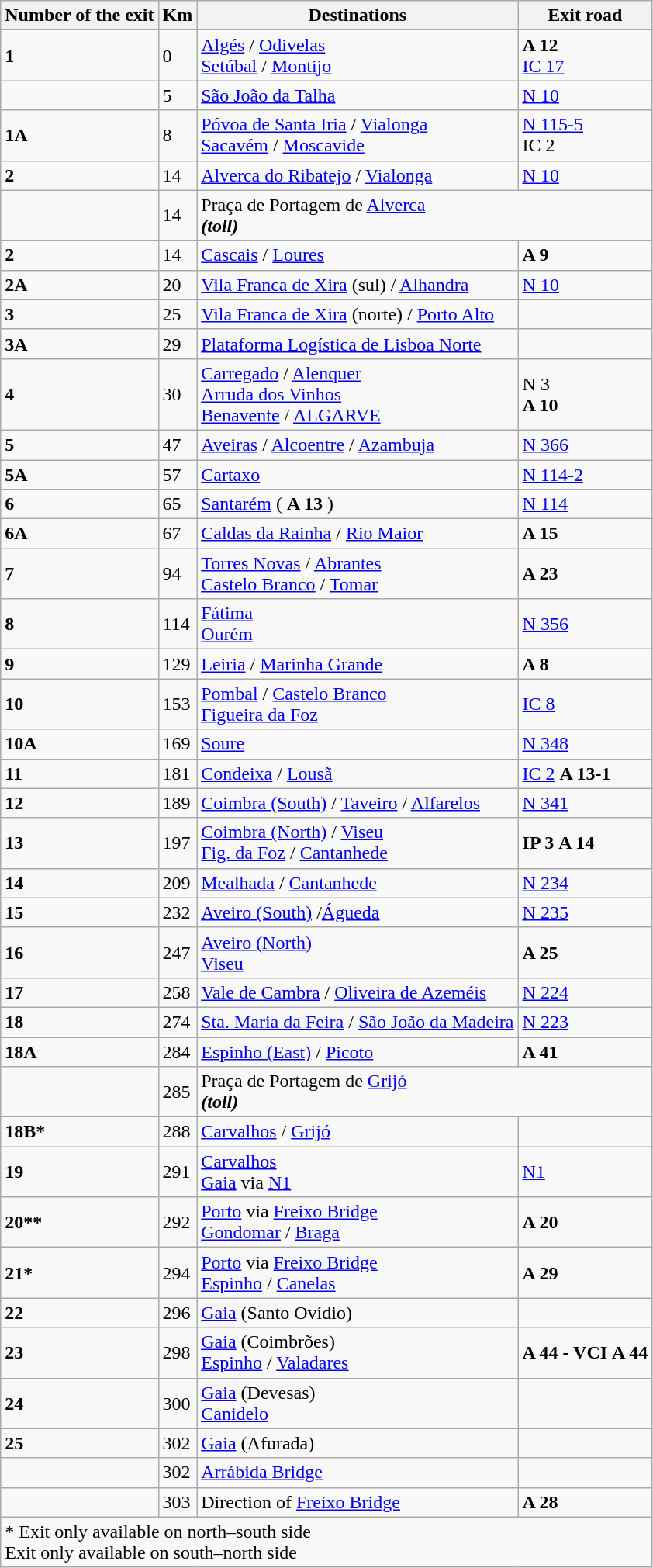<table class="wikitable">
<tr>
<th>Number of the exit</th>
<th>Km</th>
<th>Destinations</th>
<th>Exit road</th>
</tr>
<tr>
<td><strong>1</strong></td>
<td>0</td>
<td><a href='#'>Algés</a> / <a href='#'>Odivelas</a><br><a href='#'>Setúbal</a> / <a href='#'>Montijo</a></td>
<td><span>  <strong>A 12</strong></span><br><a href='#'>IC 17</a></td>
</tr>
<tr>
<td></td>
<td>5</td>
<td><a href='#'>São João da Talha</a></td>
<td><a href='#'>N 10</a></td>
</tr>
<tr>
<td><strong>1A</strong></td>
<td>8</td>
<td><a href='#'>Póvoa de Santa Iria</a> / <a href='#'>Vialonga</a><br><a href='#'>Sacavém</a> / <a href='#'>Moscavide</a></td>
<td><a href='#'>N 115-5</a><br>IC 2</td>
</tr>
<tr>
<td><strong>2</strong></td>
<td>14</td>
<td><a href='#'>Alverca do Ribatejo</a> / <a href='#'>Vialonga</a></td>
<td><a href='#'>N 10</a></td>
</tr>
<tr>
<td></td>
<td>14</td>
<td colspan="2">Praça de Portagem de <a href='#'>Alverca</a><br><strong><em>(toll)</em></strong></td>
</tr>
<tr>
<td><strong>2</strong></td>
<td>14</td>
<td><a href='#'>Cascais</a> / <a href='#'>Loures</a></td>
<td><span>  <strong>A 9</strong></span></td>
</tr>
<tr>
<td><strong>2A</strong></td>
<td>20</td>
<td><a href='#'>Vila Franca de Xira</a> (sul) / <a href='#'>Alhandra</a></td>
<td><a href='#'>N 10</a></td>
</tr>
<tr>
<td><strong>3</strong></td>
<td>25</td>
<td><a href='#'>Vila Franca de Xira</a> (norte) / <a href='#'>Porto Alto</a></td>
<td></td>
</tr>
<tr>
<td><strong>3A</strong></td>
<td>29</td>
<td><a href='#'>Plataforma Logística de Lisboa Norte</a></td>
<td></td>
</tr>
<tr>
<td><strong>4</strong></td>
<td>30</td>
<td><a href='#'>Carregado</a> / <a href='#'>Alenquer</a><br><a href='#'>Arruda dos Vinhos</a><br><a href='#'>Benavente</a> / <a href='#'>ALGARVE</a></td>
<td>N 3<br><span>  <strong>A 10</strong></span></td>
</tr>
<tr>
<td><strong>5</strong></td>
<td>47</td>
<td><a href='#'>Aveiras</a> / <a href='#'>Alcoentre</a> / <a href='#'>Azambuja</a></td>
<td><a href='#'>N 366</a></td>
</tr>
<tr>
<td><strong>5A</strong></td>
<td>57</td>
<td><a href='#'>Cartaxo</a></td>
<td><a href='#'>N 114-2</a></td>
</tr>
<tr>
<td><strong>6</strong></td>
<td>65</td>
<td><a href='#'>Santarém</a> ( <span> <strong>A 13</strong></span>   )</td>
<td><a href='#'>N 114</a></td>
</tr>
<tr>
<td><strong>6A</strong></td>
<td>67</td>
<td><a href='#'>Caldas da Rainha</a> / <a href='#'>Rio Maior</a></td>
<td><span>  <strong>A 15</strong></span></td>
</tr>
<tr>
<td><strong>7</strong></td>
<td>94</td>
<td><a href='#'>Torres Novas</a> / <a href='#'>Abrantes</a><br><a href='#'>Castelo Branco</a> / <a href='#'>Tomar</a></td>
<td><span>  <strong>A 23</strong></span></td>
</tr>
<tr>
<td><strong>8</strong></td>
<td>114</td>
<td><a href='#'>Fátima</a><br><a href='#'>Ourém</a></td>
<td><a href='#'>N 356</a></td>
</tr>
<tr>
<td><strong>9</strong></td>
<td>129</td>
<td><a href='#'>Leiria</a> / <a href='#'>Marinha Grande</a></td>
<td><span>  <strong>A 8</strong></span></td>
</tr>
<tr>
<td><strong>10</strong></td>
<td>153</td>
<td><a href='#'>Pombal</a> / <a href='#'>Castelo Branco</a><br><a href='#'>Figueira da Foz</a></td>
<td><a href='#'>IC 8</a></td>
</tr>
<tr>
<td><strong>10A</strong></td>
<td>169</td>
<td><a href='#'>Soure</a></td>
<td><a href='#'>N 348</a></td>
</tr>
<tr>
<td><strong>11</strong></td>
<td>181</td>
<td><a href='#'>Condeixa</a> / <a href='#'>Lousã</a></td>
<td><a href='#'>IC 2</a> <span>  <strong>A 13-1</strong></span></td>
</tr>
<tr>
<td><strong>12</strong></td>
<td>189</td>
<td><a href='#'>Coimbra (South)</a> / <a href='#'>Taveiro</a> / <a href='#'>Alfarelos</a></td>
<td><a href='#'>N 341</a></td>
</tr>
<tr>
<td><strong>13</strong></td>
<td>197</td>
<td><a href='#'>Coimbra (North)</a> / <a href='#'>Viseu</a><br><a href='#'>Fig. da Foz</a> / <a href='#'>Cantanhede</a></td>
<td><span>  <strong>IP 3</strong></span>  <span>  <strong>A 14</strong></span></td>
</tr>
<tr>
<td><strong>14</strong></td>
<td>209</td>
<td><a href='#'>Mealhada</a> / <a href='#'>Cantanhede</a></td>
<td><a href='#'>N 234</a></td>
</tr>
<tr>
<td><strong>15</strong></td>
<td>232</td>
<td><a href='#'>Aveiro (South)</a> /<a href='#'>Águeda</a></td>
<td><a href='#'>N 235</a></td>
</tr>
<tr>
<td><strong>16</strong></td>
<td>247</td>
<td><a href='#'>Aveiro (North)</a><br><a href='#'>Viseu</a></td>
<td><span>  <strong>A 25</strong></span></td>
</tr>
<tr>
<td><strong>17</strong></td>
<td>258</td>
<td><a href='#'>Vale de Cambra</a> / <a href='#'>Oliveira de Azeméis</a></td>
<td><a href='#'>N 224</a></td>
</tr>
<tr>
<td><strong>18</strong></td>
<td>274</td>
<td><a href='#'>Sta. Maria da Feira</a> / <a href='#'>São João da Madeira</a></td>
<td><a href='#'>N 223</a></td>
</tr>
<tr>
<td><strong>18A</strong></td>
<td>284</td>
<td><a href='#'>Espinho (East)</a> / <a href='#'>Picoto</a></td>
<td><span>  <strong>A 41</strong></span></td>
</tr>
<tr>
<td></td>
<td>285</td>
<td colspan="2">Praça de Portagem de <a href='#'>Grijó</a><br><strong><em>(toll)</em></strong></td>
</tr>
<tr>
<td><strong>18B*</strong></td>
<td>288</td>
<td><a href='#'>Carvalhos</a> / <a href='#'>Grijó</a></td>
<td></td>
</tr>
<tr>
<td><strong>19</strong></td>
<td>291</td>
<td><a href='#'>Carvalhos</a><br><a href='#'>Gaia</a> via <a href='#'>N1</a></td>
<td><a href='#'>N1</a></td>
</tr>
<tr>
<td><strong>20**</strong></td>
<td>292</td>
<td><a href='#'>Porto</a> via <a href='#'>Freixo Bridge</a><br><a href='#'>Gondomar</a> / <a href='#'>Braga</a></td>
<td><span>  <strong>A 20</strong></span></td>
</tr>
<tr>
<td><strong>21*</strong></td>
<td>294</td>
<td><a href='#'>Porto</a> via <a href='#'>Freixo Bridge</a><br><a href='#'>Espinho</a> / <a href='#'>Canelas</a></td>
<td><span>  <strong>A 29</strong></span></td>
</tr>
<tr>
<td><strong>22</strong></td>
<td>296</td>
<td><a href='#'>Gaia</a> (Santo Ovídio)</td>
<td></td>
</tr>
<tr>
<td><strong>23</strong></td>
<td>298</td>
<td><a href='#'>Gaia</a> (Coimbrões)<br><a href='#'>Espinho</a> / <a href='#'>Valadares</a></td>
<td><span>  <strong>A 44 - VCI</strong></span> <span> <strong>A 44</strong></span></td>
</tr>
<tr>
<td><strong>24</strong></td>
<td>300</td>
<td><a href='#'>Gaia</a> (Devesas)<br><a href='#'>Canidelo</a></td>
<td></td>
</tr>
<tr>
<td><strong>25</strong></td>
<td>302</td>
<td><a href='#'>Gaia</a> (Afurada)</td>
<td></td>
</tr>
<tr>
<td></td>
<td>302</td>
<td><a href='#'>Arrábida Bridge</a></td>
<td></td>
</tr>
<tr>
<td></td>
<td>303</td>
<td>Direction of <a href='#'>Freixo Bridge</a></td>
<td><span>  <strong>A 28</strong></span></td>
</tr>
<tr>
<td colspan="4">* Exit only available on north–south side<br> Exit only available on south–north side</td>
</tr>
</table>
